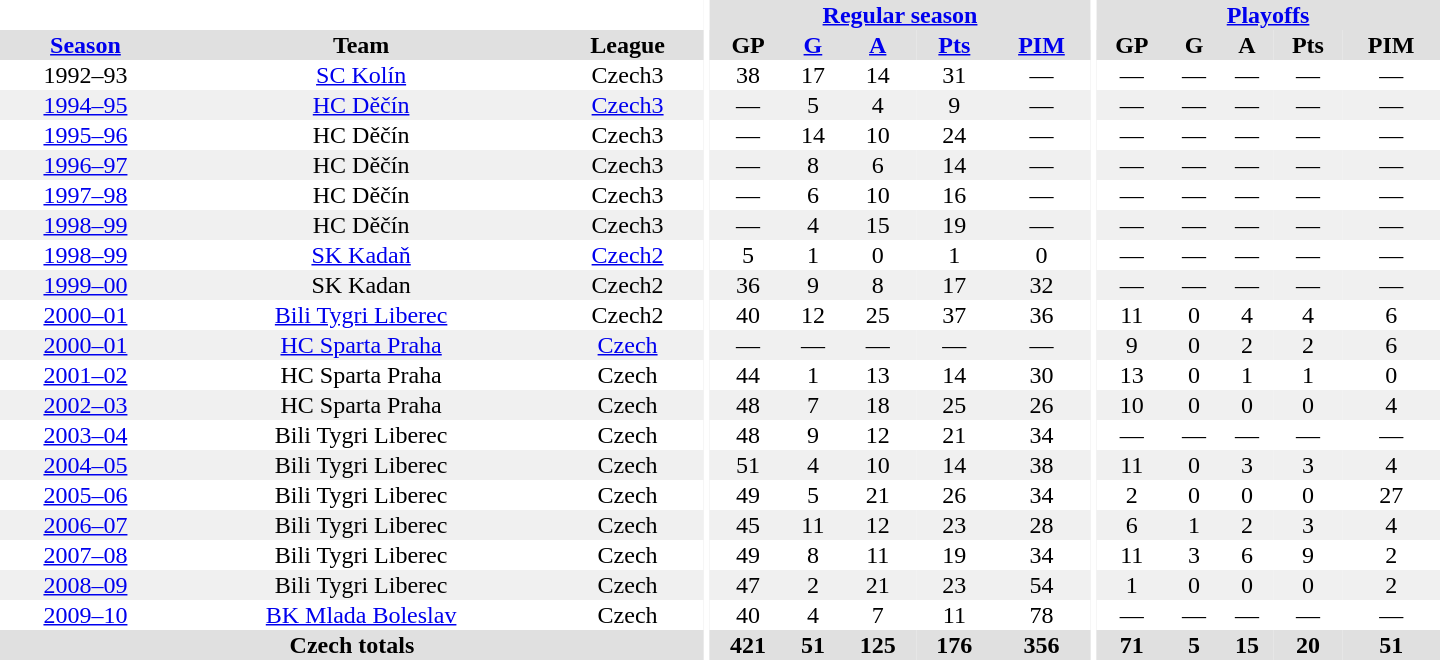<table border="0" cellpadding="1" cellspacing="0" style="text-align:center; width:60em">
<tr bgcolor="#e0e0e0">
<th colspan="3" bgcolor="#ffffff"></th>
<th rowspan="99" bgcolor="#ffffff"></th>
<th colspan="5"><a href='#'>Regular season</a></th>
<th rowspan="99" bgcolor="#ffffff"></th>
<th colspan="5"><a href='#'>Playoffs</a></th>
</tr>
<tr bgcolor="#e0e0e0">
<th><a href='#'>Season</a></th>
<th>Team</th>
<th>League</th>
<th>GP</th>
<th><a href='#'>G</a></th>
<th><a href='#'>A</a></th>
<th><a href='#'>Pts</a></th>
<th><a href='#'>PIM</a></th>
<th>GP</th>
<th>G</th>
<th>A</th>
<th>Pts</th>
<th>PIM</th>
</tr>
<tr>
<td>1992–93</td>
<td><a href='#'>SC Kolín</a></td>
<td>Czech3</td>
<td>38</td>
<td>17</td>
<td>14</td>
<td>31</td>
<td>—</td>
<td>—</td>
<td>—</td>
<td>—</td>
<td>—</td>
<td>—</td>
</tr>
<tr bgcolor="#f0f0f0">
<td><a href='#'>1994–95</a></td>
<td><a href='#'>HC Děčín</a></td>
<td><a href='#'>Czech3</a></td>
<td>—</td>
<td>5</td>
<td>4</td>
<td>9</td>
<td>—</td>
<td>—</td>
<td>—</td>
<td>—</td>
<td>—</td>
<td>—</td>
</tr>
<tr>
<td><a href='#'>1995–96</a></td>
<td>HC Děčín</td>
<td>Czech3</td>
<td>—</td>
<td>14</td>
<td>10</td>
<td>24</td>
<td>—</td>
<td>—</td>
<td>—</td>
<td>—</td>
<td>—</td>
<td>—</td>
</tr>
<tr bgcolor="#f0f0f0">
<td><a href='#'>1996–97</a></td>
<td>HC Děčín</td>
<td>Czech3</td>
<td>—</td>
<td>8</td>
<td>6</td>
<td>14</td>
<td>—</td>
<td>—</td>
<td>—</td>
<td>—</td>
<td>—</td>
<td>—</td>
</tr>
<tr>
<td><a href='#'>1997–98</a></td>
<td>HC Děčín</td>
<td>Czech3</td>
<td>—</td>
<td>6</td>
<td>10</td>
<td>16</td>
<td>—</td>
<td>—</td>
<td>—</td>
<td>—</td>
<td>—</td>
<td>—</td>
</tr>
<tr bgcolor="#f0f0f0">
<td><a href='#'>1998–99</a></td>
<td>HC Děčín</td>
<td>Czech3</td>
<td>—</td>
<td>4</td>
<td>15</td>
<td>19</td>
<td>—</td>
<td>—</td>
<td>—</td>
<td>—</td>
<td>—</td>
<td>—</td>
</tr>
<tr>
<td><a href='#'>1998–99</a></td>
<td><a href='#'>SK Kadaň</a></td>
<td><a href='#'>Czech2</a></td>
<td>5</td>
<td>1</td>
<td>0</td>
<td>1</td>
<td>0</td>
<td>—</td>
<td>—</td>
<td>—</td>
<td>—</td>
<td>—</td>
</tr>
<tr bgcolor="#f0f0f0">
<td><a href='#'>1999–00</a></td>
<td>SK Kadan</td>
<td>Czech2</td>
<td>36</td>
<td>9</td>
<td>8</td>
<td>17</td>
<td>32</td>
<td>—</td>
<td>—</td>
<td>—</td>
<td>—</td>
<td>—</td>
</tr>
<tr>
<td><a href='#'>2000–01</a></td>
<td><a href='#'>Bili Tygri Liberec</a></td>
<td>Czech2</td>
<td>40</td>
<td>12</td>
<td>25</td>
<td>37</td>
<td>36</td>
<td>11</td>
<td>0</td>
<td>4</td>
<td>4</td>
<td>6</td>
</tr>
<tr bgcolor="#f0f0f0">
<td><a href='#'>2000–01</a></td>
<td><a href='#'>HC Sparta Praha</a></td>
<td><a href='#'>Czech</a></td>
<td>—</td>
<td>—</td>
<td>—</td>
<td>—</td>
<td>—</td>
<td>9</td>
<td>0</td>
<td>2</td>
<td>2</td>
<td>6</td>
</tr>
<tr>
<td><a href='#'>2001–02</a></td>
<td>HC Sparta Praha</td>
<td>Czech</td>
<td>44</td>
<td>1</td>
<td>13</td>
<td>14</td>
<td>30</td>
<td>13</td>
<td>0</td>
<td>1</td>
<td>1</td>
<td>0</td>
</tr>
<tr bgcolor="#f0f0f0">
<td><a href='#'>2002–03</a></td>
<td>HC Sparta Praha</td>
<td>Czech</td>
<td>48</td>
<td>7</td>
<td>18</td>
<td>25</td>
<td>26</td>
<td>10</td>
<td>0</td>
<td>0</td>
<td>0</td>
<td>4</td>
</tr>
<tr>
<td><a href='#'>2003–04</a></td>
<td>Bili Tygri Liberec</td>
<td>Czech</td>
<td>48</td>
<td>9</td>
<td>12</td>
<td>21</td>
<td>34</td>
<td>—</td>
<td>—</td>
<td>—</td>
<td>—</td>
<td>—</td>
</tr>
<tr bgcolor="#f0f0f0">
<td><a href='#'>2004–05</a></td>
<td>Bili Tygri Liberec</td>
<td>Czech</td>
<td>51</td>
<td>4</td>
<td>10</td>
<td>14</td>
<td>38</td>
<td>11</td>
<td>0</td>
<td>3</td>
<td>3</td>
<td>4</td>
</tr>
<tr>
<td><a href='#'>2005–06</a></td>
<td>Bili Tygri Liberec</td>
<td>Czech</td>
<td>49</td>
<td>5</td>
<td>21</td>
<td>26</td>
<td>34</td>
<td>2</td>
<td>0</td>
<td>0</td>
<td>0</td>
<td>27</td>
</tr>
<tr bgcolor="#f0f0f0">
<td><a href='#'>2006–07</a></td>
<td>Bili Tygri Liberec</td>
<td>Czech</td>
<td>45</td>
<td>11</td>
<td>12</td>
<td>23</td>
<td>28</td>
<td>6</td>
<td>1</td>
<td>2</td>
<td>3</td>
<td>4</td>
</tr>
<tr>
<td><a href='#'>2007–08</a></td>
<td>Bili Tygri Liberec</td>
<td>Czech</td>
<td>49</td>
<td>8</td>
<td>11</td>
<td>19</td>
<td>34</td>
<td>11</td>
<td>3</td>
<td>6</td>
<td>9</td>
<td>2</td>
</tr>
<tr bgcolor="#f0f0f0">
<td><a href='#'>2008–09</a></td>
<td>Bili Tygri Liberec</td>
<td>Czech</td>
<td>47</td>
<td>2</td>
<td>21</td>
<td>23</td>
<td>54</td>
<td>1</td>
<td>0</td>
<td>0</td>
<td>0</td>
<td>2</td>
</tr>
<tr>
<td><a href='#'>2009–10</a></td>
<td><a href='#'>BK Mlada Boleslav</a></td>
<td>Czech</td>
<td>40</td>
<td>4</td>
<td>7</td>
<td>11</td>
<td>78</td>
<td>—</td>
<td>—</td>
<td>—</td>
<td>—</td>
<td>—</td>
</tr>
<tr>
</tr>
<tr ALIGN="center" bgcolor="#e0e0e0">
<th colspan="3">Czech totals</th>
<th ALIGN="center">421</th>
<th ALIGN="center">51</th>
<th ALIGN="center">125</th>
<th ALIGN="center">176</th>
<th ALIGN="center">356</th>
<th ALIGN="center">71</th>
<th ALIGN="center">5</th>
<th ALIGN="center">15</th>
<th ALIGN="center">20</th>
<th ALIGN="center">51</th>
</tr>
</table>
